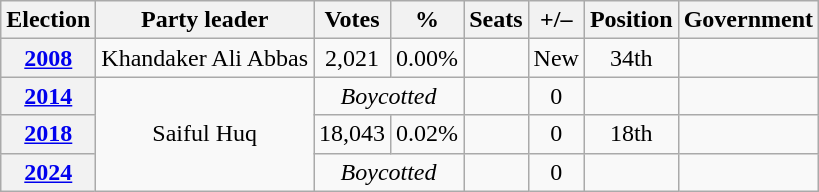<table class=wikitable style=text-align:center>
<tr>
<th><strong>Election</strong></th>
<th>Party leader</th>
<th><strong>Votes</strong></th>
<th><strong>%</strong></th>
<th><strong>Seats</strong></th>
<th>+/–</th>
<th><strong>Position</strong></th>
<th>Government</th>
</tr>
<tr>
<th><a href='#'>2008</a></th>
<td>Khandaker Ali Abbas</td>
<td>2,021</td>
<td>0.00%</td>
<td></td>
<td>New</td>
<td> 34th</td>
<td></td>
</tr>
<tr>
<th><a href='#'>2014</a></th>
<td rowspan="3">Saiful Huq</td>
<td colspan=2><em>Boycotted</em></td>
<td></td>
<td> 0</td>
<td></td>
<td></td>
</tr>
<tr>
<th><a href='#'>2018</a></th>
<td>18,043</td>
<td>0.02%</td>
<td></td>
<td> 0</td>
<td> 18th</td>
<td></td>
</tr>
<tr>
<th><a href='#'>2024</a></th>
<td colspan=2><em>Boycotted</em></td>
<td></td>
<td> 0</td>
<td></td>
<td></td>
</tr>
</table>
